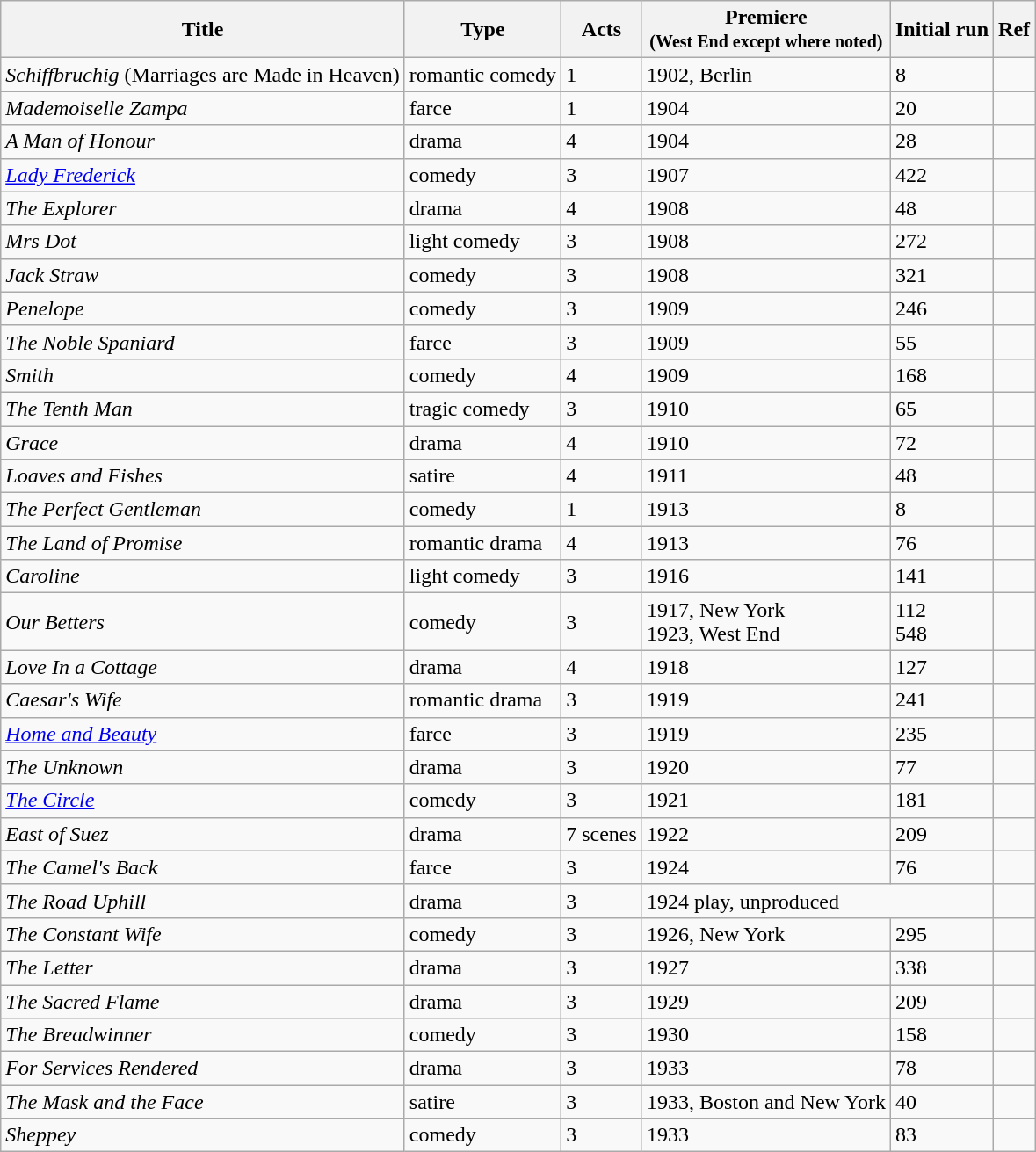<table class="wikitable plainrowheaders" style="text-align: left; margin-right: 0;">
<tr>
<th scope="col">Title</th>
<th scope="col">Type</th>
<th scope="col">Acts</th>
<th scope="col">Premiere<br><small>(West End except where noted)</small></th>
<th scope="col">Initial run</th>
<th scope="col" class="unsortable">Ref</th>
</tr>
<tr>
<td><em>Schiffbruchig</em> (Marriages are Made in Heaven)</td>
<td>romantic comedy</td>
<td>1</td>
<td>1902, Berlin</td>
<td>8</td>
<td></td>
</tr>
<tr>
<td><em>Mademoiselle Zampa</em></td>
<td>farce</td>
<td>1</td>
<td>1904</td>
<td>20</td>
<td></td>
</tr>
<tr>
<td><em>A Man of Honour</em></td>
<td>drama</td>
<td>4</td>
<td>1904</td>
<td>28</td>
<td></td>
</tr>
<tr>
<td><em><a href='#'>Lady Frederick</a></em></td>
<td>comedy</td>
<td>3</td>
<td>1907</td>
<td>422</td>
<td></td>
</tr>
<tr>
<td><em>The Explorer</em></td>
<td>drama</td>
<td>4</td>
<td>1908</td>
<td>48</td>
<td></td>
</tr>
<tr>
<td><em>Mrs Dot</em></td>
<td>light comedy</td>
<td>3</td>
<td>1908</td>
<td>272</td>
<td></td>
</tr>
<tr>
<td><em>Jack Straw</em></td>
<td>comedy</td>
<td>3</td>
<td>1908</td>
<td>321</td>
<td></td>
</tr>
<tr>
<td><em>Penelope</em></td>
<td>comedy</td>
<td>3</td>
<td>1909</td>
<td>246</td>
<td></td>
</tr>
<tr>
<td><em>The Noble Spaniard</em></td>
<td>farce</td>
<td>3</td>
<td>1909</td>
<td>55</td>
<td></td>
</tr>
<tr>
<td><em>Smith</em></td>
<td>comedy</td>
<td>4</td>
<td>1909</td>
<td>168</td>
<td></td>
</tr>
<tr>
<td><em>The Tenth Man</em></td>
<td>tragic comedy</td>
<td>3</td>
<td>1910</td>
<td>65</td>
<td></td>
</tr>
<tr>
<td><em>Grace</em></td>
<td>drama</td>
<td>4</td>
<td>1910</td>
<td>72</td>
<td></td>
</tr>
<tr>
<td><em>Loaves and Fishes</em></td>
<td>satire</td>
<td>4</td>
<td>1911</td>
<td>48</td>
<td></td>
</tr>
<tr>
<td><em>The Perfect Gentleman</em></td>
<td>comedy</td>
<td>1</td>
<td>1913</td>
<td>8</td>
<td></td>
</tr>
<tr>
<td><em>The Land of Promise</em></td>
<td>romantic drama</td>
<td>4</td>
<td>1913</td>
<td>76</td>
<td></td>
</tr>
<tr>
<td><em>Caroline</em></td>
<td>light comedy</td>
<td>3</td>
<td>1916</td>
<td>141</td>
<td></td>
</tr>
<tr>
<td><em>Our Betters</em></td>
<td>comedy</td>
<td>3</td>
<td>1917, New York<br>1923, West End</td>
<td>112<br>548</td>
<td></td>
</tr>
<tr>
<td><em>Love In a Cottage</em></td>
<td>drama</td>
<td>4</td>
<td>1918</td>
<td>127</td>
<td></td>
</tr>
<tr>
<td><em>Caesar's Wife</em></td>
<td>romantic drama</td>
<td>3</td>
<td>1919</td>
<td>241</td>
<td></td>
</tr>
<tr>
<td><em><a href='#'>Home and Beauty</a></em></td>
<td>farce</td>
<td>3</td>
<td>1919</td>
<td>235</td>
<td></td>
</tr>
<tr>
<td><em>The Unknown</em></td>
<td>drama</td>
<td>3</td>
<td>1920</td>
<td>77</td>
<td></td>
</tr>
<tr>
<td><em><a href='#'>The Circle</a></em></td>
<td>comedy</td>
<td>3</td>
<td>1921</td>
<td>181</td>
<td></td>
</tr>
<tr>
<td><em>East of Suez</em></td>
<td>drama</td>
<td>7 scenes</td>
<td>1922</td>
<td>209</td>
<td></td>
</tr>
<tr>
<td><em>The Camel's Back</em></td>
<td>farce</td>
<td>3</td>
<td>1924</td>
<td>76</td>
<td></td>
</tr>
<tr>
<td><em>The Road Uphill</em></td>
<td>drama</td>
<td>3</td>
<td colspan="2">1924 play, unproduced</td>
<td></td>
</tr>
<tr>
<td><em>The Constant Wife</em></td>
<td>comedy</td>
<td>3</td>
<td>1926, New York</td>
<td>295</td>
<td></td>
</tr>
<tr>
<td><em>The Letter</em></td>
<td>drama</td>
<td>3</td>
<td>1927</td>
<td>338</td>
<td></td>
</tr>
<tr>
<td><em>The Sacred Flame</em></td>
<td>drama</td>
<td>3</td>
<td>1929</td>
<td>209</td>
<td></td>
</tr>
<tr>
<td><em>The Breadwinner</em></td>
<td>comedy</td>
<td>3</td>
<td>1930</td>
<td>158</td>
<td></td>
</tr>
<tr>
<td><em>For Services Rendered</em></td>
<td>drama</td>
<td>3</td>
<td>1933</td>
<td>78</td>
<td></td>
</tr>
<tr>
<td><em>The Mask and the Face</em></td>
<td>satire</td>
<td>3</td>
<td>1933, Boston and New York</td>
<td>40</td>
<td></td>
</tr>
<tr>
<td><em>Sheppey</em></td>
<td>comedy</td>
<td>3</td>
<td>1933</td>
<td>83</td>
<td></td>
</tr>
</table>
